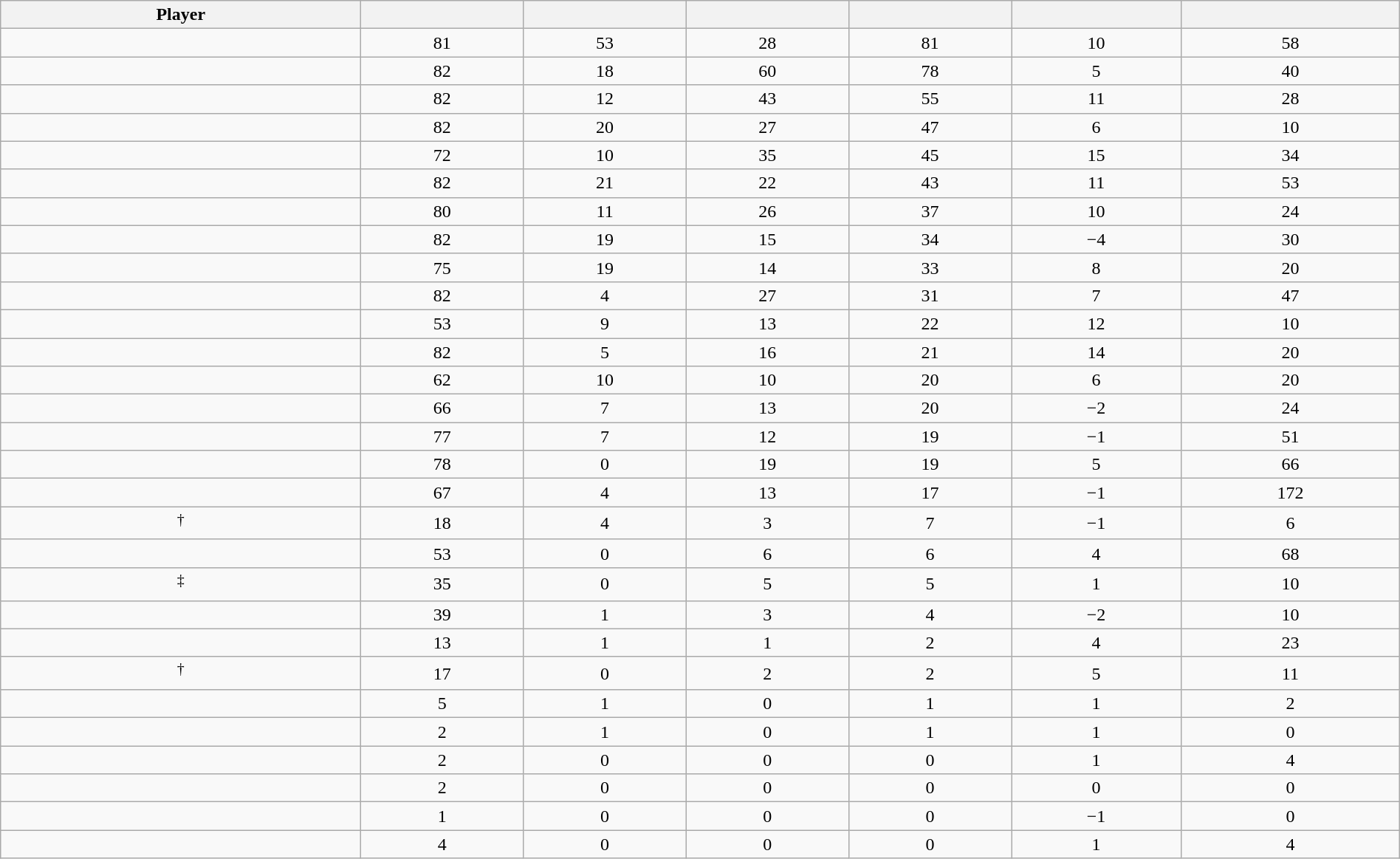<table class="wikitable sortable" style="width:100%; text-align:center;">
<tr>
<th>Player</th>
<th></th>
<th></th>
<th></th>
<th></th>
<th data-sort-type="number"></th>
<th></th>
</tr>
<tr>
<td></td>
<td>81</td>
<td>53</td>
<td>28</td>
<td>81</td>
<td>10</td>
<td>58</td>
</tr>
<tr>
<td></td>
<td>82</td>
<td>18</td>
<td>60</td>
<td>78</td>
<td>5</td>
<td>40</td>
</tr>
<tr>
<td></td>
<td>82</td>
<td>12</td>
<td>43</td>
<td>55</td>
<td>11</td>
<td>28</td>
</tr>
<tr>
<td></td>
<td>82</td>
<td>20</td>
<td>27</td>
<td>47</td>
<td>6</td>
<td>10</td>
</tr>
<tr>
<td></td>
<td>72</td>
<td>10</td>
<td>35</td>
<td>45</td>
<td>15</td>
<td>34</td>
</tr>
<tr>
<td></td>
<td>82</td>
<td>21</td>
<td>22</td>
<td>43</td>
<td>11</td>
<td>53</td>
</tr>
<tr>
<td></td>
<td>80</td>
<td>11</td>
<td>26</td>
<td>37</td>
<td>10</td>
<td>24</td>
</tr>
<tr>
<td></td>
<td>82</td>
<td>19</td>
<td>15</td>
<td>34</td>
<td>−4</td>
<td>30</td>
</tr>
<tr>
<td></td>
<td>75</td>
<td>19</td>
<td>14</td>
<td>33</td>
<td>8</td>
<td>20</td>
</tr>
<tr>
<td></td>
<td>82</td>
<td>4</td>
<td>27</td>
<td>31</td>
<td>7</td>
<td>47</td>
</tr>
<tr>
<td></td>
<td>53</td>
<td>9</td>
<td>13</td>
<td>22</td>
<td>12</td>
<td>10</td>
</tr>
<tr>
<td></td>
<td>82</td>
<td>5</td>
<td>16</td>
<td>21</td>
<td>14</td>
<td>20</td>
</tr>
<tr>
<td></td>
<td>62</td>
<td>10</td>
<td>10</td>
<td>20</td>
<td>6</td>
<td>20</td>
</tr>
<tr>
<td></td>
<td>66</td>
<td>7</td>
<td>13</td>
<td>20</td>
<td>−2</td>
<td>24</td>
</tr>
<tr>
<td></td>
<td>77</td>
<td>7</td>
<td>12</td>
<td>19</td>
<td>−1</td>
<td>51</td>
</tr>
<tr>
<td></td>
<td>78</td>
<td>0</td>
<td>19</td>
<td>19</td>
<td>5</td>
<td>66</td>
</tr>
<tr>
<td></td>
<td>67</td>
<td>4</td>
<td>13</td>
<td>17</td>
<td>−1</td>
<td>172</td>
</tr>
<tr>
<td><sup>†</sup></td>
<td>18</td>
<td>4</td>
<td>3</td>
<td>7</td>
<td>−1</td>
<td>6</td>
</tr>
<tr>
<td></td>
<td>53</td>
<td>0</td>
<td>6</td>
<td>6</td>
<td>4</td>
<td>68</td>
</tr>
<tr>
<td><sup>‡</sup></td>
<td>35</td>
<td>0</td>
<td>5</td>
<td>5</td>
<td>1</td>
<td>10</td>
</tr>
<tr>
<td></td>
<td>39</td>
<td>1</td>
<td>3</td>
<td>4</td>
<td>−2</td>
<td>10</td>
</tr>
<tr>
<td></td>
<td>13</td>
<td>1</td>
<td>1</td>
<td>2</td>
<td>4</td>
<td>23</td>
</tr>
<tr>
<td><sup>†</sup></td>
<td>17</td>
<td>0</td>
<td>2</td>
<td>2</td>
<td>5</td>
<td>11</td>
</tr>
<tr>
<td></td>
<td>5</td>
<td>1</td>
<td>0</td>
<td>1</td>
<td>1</td>
<td>2</td>
</tr>
<tr>
<td></td>
<td>2</td>
<td>1</td>
<td>0</td>
<td>1</td>
<td>1</td>
<td>0</td>
</tr>
<tr>
<td></td>
<td>2</td>
<td>0</td>
<td>0</td>
<td>0</td>
<td>1</td>
<td>4</td>
</tr>
<tr>
<td></td>
<td>2</td>
<td>0</td>
<td>0</td>
<td>0</td>
<td>0</td>
<td>0</td>
</tr>
<tr>
<td></td>
<td>1</td>
<td>0</td>
<td>0</td>
<td>0</td>
<td>−1</td>
<td>0</td>
</tr>
<tr>
<td></td>
<td>4</td>
<td>0</td>
<td>0</td>
<td>0</td>
<td>1</td>
<td>4</td>
</tr>
</table>
